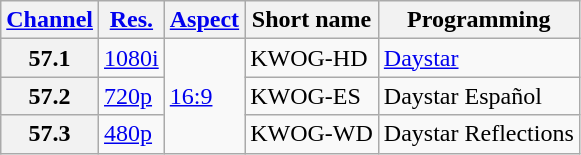<table class="wikitable">
<tr>
<th scope = "col"><a href='#'>Channel</a></th>
<th scope = "col"><a href='#'>Res.</a></th>
<th scope = "col"><a href='#'>Aspect</a></th>
<th scope = "col">Short name</th>
<th scope = "col">Programming</th>
</tr>
<tr>
<th scope = "row">57.1</th>
<td><a href='#'>1080i</a></td>
<td rowspan=3><a href='#'>16:9</a></td>
<td>KWOG-HD</td>
<td><a href='#'>Daystar</a></td>
</tr>
<tr>
<th scope = "row">57.2</th>
<td><a href='#'>720p</a></td>
<td>KWOG-ES</td>
<td>Daystar Español</td>
</tr>
<tr>
<th scope = "row">57.3</th>
<td><a href='#'>480p</a></td>
<td>KWOG-WD</td>
<td>Daystar Reflections</td>
</tr>
</table>
